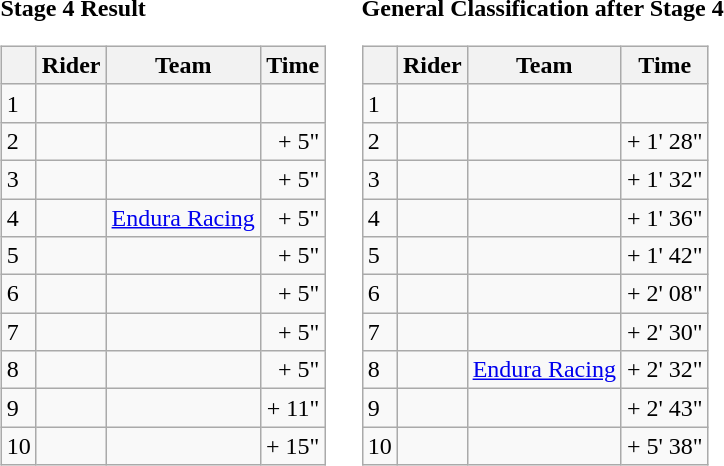<table>
<tr>
<td><strong>Stage 4 Result</strong><br><table class="wikitable">
<tr>
<th></th>
<th>Rider</th>
<th>Team</th>
<th>Time</th>
</tr>
<tr>
<td>1</td>
<td></td>
<td></td>
<td align="right"></td>
</tr>
<tr>
<td>2</td>
<td></td>
<td></td>
<td align="right">+ 5"</td>
</tr>
<tr>
<td>3</td>
<td></td>
<td></td>
<td align="right">+ 5"</td>
</tr>
<tr>
<td>4</td>
<td></td>
<td><a href='#'>Endura Racing</a></td>
<td align="right">+ 5"</td>
</tr>
<tr>
<td>5</td>
<td></td>
<td></td>
<td align="right">+ 5"</td>
</tr>
<tr>
<td>6</td>
<td> </td>
<td></td>
<td align="right">+ 5"</td>
</tr>
<tr>
<td>7</td>
<td> </td>
<td></td>
<td align="right">+ 5"</td>
</tr>
<tr>
<td>8</td>
<td></td>
<td></td>
<td align="right">+ 5"</td>
</tr>
<tr>
<td>9</td>
<td></td>
<td></td>
<td align="right">+ 11"</td>
</tr>
<tr>
<td>10</td>
<td></td>
<td></td>
<td align="right">+ 15"</td>
</tr>
</table>
</td>
<td></td>
<td><strong>General Classification after Stage 4</strong><br><table class="wikitable">
<tr>
<th></th>
<th>Rider</th>
<th>Team</th>
<th>Time</th>
</tr>
<tr>
<td>1</td>
<td>  </td>
<td></td>
<td align="right"></td>
</tr>
<tr>
<td>2</td>
<td> </td>
<td></td>
<td align="right">+ 1' 28"</td>
</tr>
<tr>
<td>3</td>
<td></td>
<td></td>
<td align="right">+ 1' 32"</td>
</tr>
<tr>
<td>4</td>
<td></td>
<td></td>
<td align="right">+ 1' 36"</td>
</tr>
<tr>
<td>5</td>
<td> </td>
<td></td>
<td align="right">+ 1' 42"</td>
</tr>
<tr>
<td>6</td>
<td></td>
<td></td>
<td align="right">+ 2' 08"</td>
</tr>
<tr>
<td>7</td>
<td></td>
<td></td>
<td align="right">+ 2' 30"</td>
</tr>
<tr>
<td>8</td>
<td></td>
<td><a href='#'>Endura Racing</a></td>
<td align="right">+ 2' 32"</td>
</tr>
<tr>
<td>9</td>
<td></td>
<td></td>
<td align="right">+ 2' 43"</td>
</tr>
<tr>
<td>10</td>
<td></td>
<td></td>
<td align="right">+ 5' 38"</td>
</tr>
</table>
</td>
</tr>
</table>
